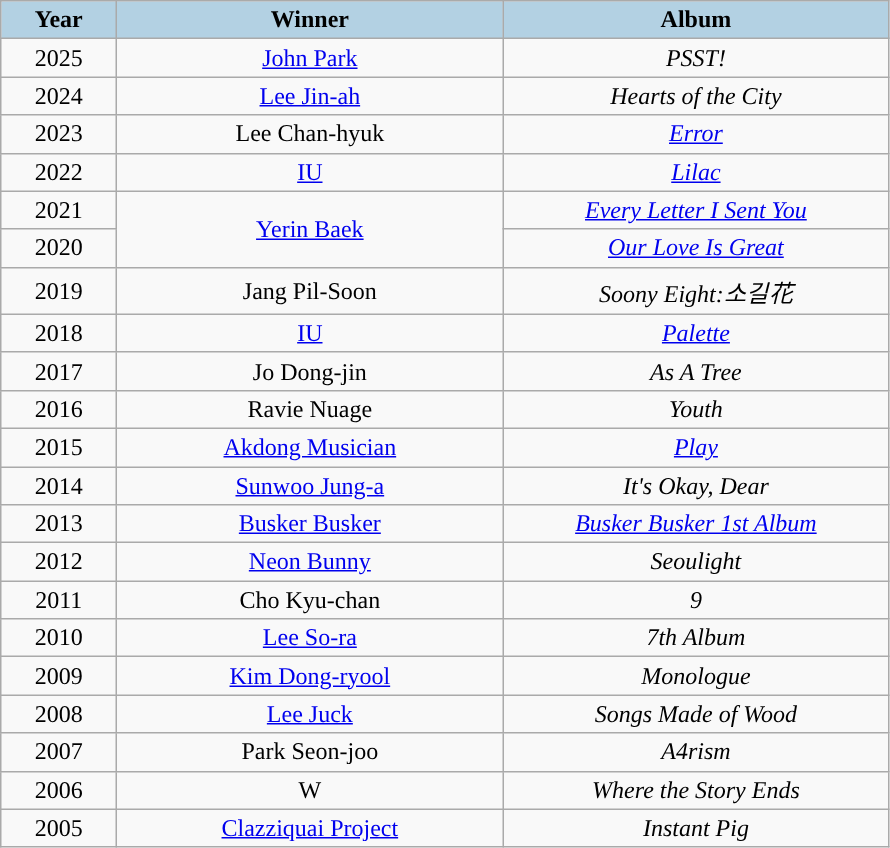<table class="wikitable" style="text-align: center">
<tr>
<th width="70" style="background:#b3d1e3;">Year</th>
<th width="250" style="background:#b3d1e3;">Winner</th>
<th width="250" style="background:#b3d1e3;">Album</th>
</tr>
<tr>
<td>2025</td>
<td><a href='#'>John Park</a></td>
<td><em>PSST!</em></td>
</tr>
<tr>
<td>2024</td>
<td><a href='#'>Lee Jin-ah</a></td>
<td><em>Hearts of the City</em></td>
</tr>
<tr>
<td>2023</td>
<td>Lee Chan-hyuk</td>
<td><em><a href='#'>Error</a></em></td>
</tr>
<tr>
<td>2022</td>
<td><a href='#'>IU</a></td>
<td><em><a href='#'>Lilac</a></em></td>
</tr>
<tr>
<td>2021</td>
<td rowspan="2"><a href='#'>Yerin Baek</a></td>
<td><em><a href='#'>Every Letter I Sent You</a></em></td>
</tr>
<tr>
<td>2020</td>
<td><em><a href='#'>Our Love Is Great</a></em></td>
</tr>
<tr>
<td>2019</td>
<td>Jang Pil-Soon</td>
<td><em>Soony Eight:소길花 </em></td>
</tr>
<tr>
<td>2018</td>
<td><a href='#'>IU</a></td>
<td><em><a href='#'>Palette</a></em></td>
</tr>
<tr>
<td>2017</td>
<td>Jo Dong-jin</td>
<td><em>As A Tree</em></td>
</tr>
<tr>
<td>2016</td>
<td>Ravie Nuage</td>
<td><em>Youth</em></td>
</tr>
<tr>
<td>2015</td>
<td><a href='#'>Akdong Musician</a></td>
<td><em><a href='#'>Play</a></em></td>
</tr>
<tr>
<td>2014</td>
<td><a href='#'>Sunwoo Jung-a</a></td>
<td><em>It's Okay, Dear</em></td>
</tr>
<tr>
<td>2013</td>
<td><a href='#'>Busker Busker</a></td>
<td><em><a href='#'>Busker Busker 1st Album</a></em></td>
</tr>
<tr>
<td>2012</td>
<td><a href='#'>Neon Bunny</a></td>
<td><em>Seoulight</em></td>
</tr>
<tr>
<td>2011</td>
<td>Cho Kyu-chan</td>
<td><em>9</em></td>
</tr>
<tr>
<td>2010</td>
<td><a href='#'>Lee So-ra</a></td>
<td><em>7th Album</em></td>
</tr>
<tr>
<td>2009</td>
<td><a href='#'>Kim Dong-ryool</a></td>
<td><em>Monologue</em></td>
</tr>
<tr>
<td>2008</td>
<td><a href='#'>Lee Juck</a></td>
<td><em>Songs Made of Wood</em></td>
</tr>
<tr>
<td>2007</td>
<td>Park Seon-joo</td>
<td><em>A4rism</em></td>
</tr>
<tr>
<td>2006</td>
<td>W</td>
<td><em>Where the Story Ends</em></td>
</tr>
<tr>
<td>2005</td>
<td><a href='#'>Clazziquai Project</a></td>
<td><em> Instant Pig</em></td>
</tr>
</table>
